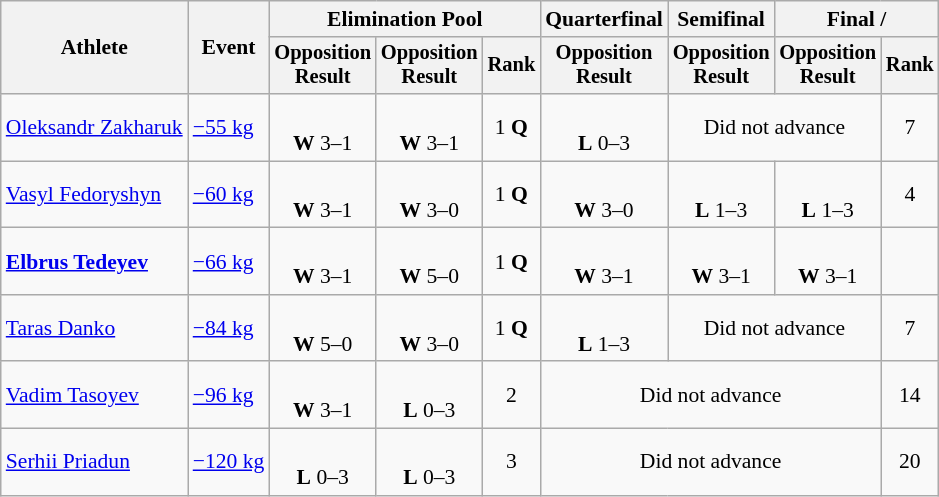<table class="wikitable" style="font-size:90%">
<tr>
<th rowspan="2">Athlete</th>
<th rowspan="2">Event</th>
<th colspan=3>Elimination Pool</th>
<th>Quarterfinal</th>
<th>Semifinal</th>
<th colspan=2>Final / </th>
</tr>
<tr style="font-size: 95%">
<th>Opposition<br>Result</th>
<th>Opposition<br>Result</th>
<th>Rank</th>
<th>Opposition<br>Result</th>
<th>Opposition<br>Result</th>
<th>Opposition<br>Result</th>
<th>Rank</th>
</tr>
<tr align=center>
<td align=left><a href='#'>Oleksandr Zakharuk</a></td>
<td align=left><a href='#'>−55 kg</a></td>
<td><br><strong>W</strong> 3–1 <sup></sup></td>
<td><br><strong>W</strong> 3–1 <sup></sup></td>
<td>1 <strong>Q</strong></td>
<td><br><strong>L</strong> 0–3 <sup></sup></td>
<td colspan=2>Did not advance</td>
<td>7</td>
</tr>
<tr align=center>
<td align=left><a href='#'>Vasyl Fedoryshyn</a></td>
<td align=left><a href='#'>−60 kg</a></td>
<td><br><strong>W</strong> 3–1 <sup></sup></td>
<td><br><strong>W</strong> 3–0 <sup></sup></td>
<td>1 <strong>Q</strong></td>
<td><br><strong>W</strong> 3–0 <sup></sup></td>
<td><br><strong>L</strong> 1–3 <sup></sup></td>
<td><br><strong>L</strong> 1–3 <sup></sup></td>
<td>4</td>
</tr>
<tr align=center>
<td align=left><strong><a href='#'>Elbrus Tedeyev</a></strong></td>
<td align=left><a href='#'>−66 kg</a></td>
<td><br><strong>W</strong> 3–1 <sup></sup></td>
<td><br><strong>W</strong> 5–0 <sup></sup></td>
<td>1 <strong>Q</strong></td>
<td><br><strong>W</strong> 3–1 <sup></sup></td>
<td><br><strong>W</strong> 3–1 <sup></sup></td>
<td><br><strong>W</strong> 3–1 <sup></sup></td>
<td></td>
</tr>
<tr align=center>
<td align=left><a href='#'>Taras Danko</a></td>
<td align=left><a href='#'>−84 kg</a></td>
<td><br><strong>W</strong> 5–0 <sup></sup></td>
<td><br><strong>W</strong> 3–0 <sup></sup></td>
<td>1 <strong>Q</strong></td>
<td><br><strong>L</strong> 1–3 <sup></sup></td>
<td colspan=2>Did not advance</td>
<td>7</td>
</tr>
<tr align=center>
<td align=left><a href='#'>Vadim Tasoyev</a></td>
<td align=left><a href='#'>−96 kg</a></td>
<td><br><strong>W</strong> 3–1 <sup></sup></td>
<td><br><strong>L</strong> 0–3 <sup></sup></td>
<td>2</td>
<td colspan=3>Did not advance</td>
<td>14</td>
</tr>
<tr align=center>
<td align=left><a href='#'>Serhii Priadun</a></td>
<td align=left><a href='#'>−120 kg</a></td>
<td><br><strong>L</strong> 0–3 <sup></sup></td>
<td><br><strong>L</strong> 0–3 <sup></sup></td>
<td>3</td>
<td colspan=3>Did not advance</td>
<td>20</td>
</tr>
</table>
